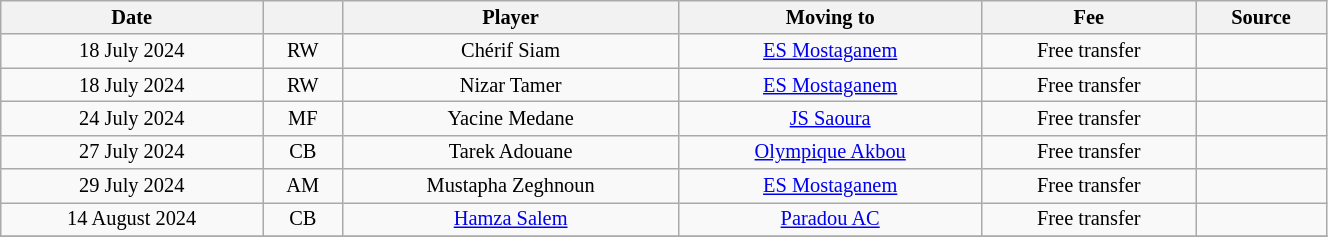<table class="wikitable sortable" style="width:70%; text-align:center; font-size:85%; text-align:centre;">
<tr>
<th>Date</th>
<th></th>
<th>Player</th>
<th>Moving to</th>
<th>Fee</th>
<th>Source</th>
</tr>
<tr>
<td>18 July 2024</td>
<td>RW</td>
<td> Chérif Siam</td>
<td><a href='#'>ES Mostaganem</a></td>
<td>Free transfer</td>
<td></td>
</tr>
<tr>
<td>18 July 2024</td>
<td>RW</td>
<td> Nizar Tamer</td>
<td><a href='#'>ES Mostaganem</a></td>
<td>Free transfer</td>
<td></td>
</tr>
<tr>
<td>24 July 2024</td>
<td>MF</td>
<td> Yacine Medane</td>
<td><a href='#'>JS Saoura</a></td>
<td>Free transfer</td>
<td></td>
</tr>
<tr>
<td>27 July 2024</td>
<td>CB</td>
<td> Tarek Adouane</td>
<td><a href='#'>Olympique Akbou</a></td>
<td>Free transfer</td>
<td></td>
</tr>
<tr>
<td>29 July 2024</td>
<td>AM</td>
<td> Mustapha Zeghnoun</td>
<td><a href='#'>ES Mostaganem</a></td>
<td>Free transfer</td>
<td></td>
</tr>
<tr>
<td>14 August 2024</td>
<td>CB</td>
<td> <a href='#'>Hamza Salem</a></td>
<td><a href='#'>Paradou AC</a></td>
<td>Free transfer</td>
<td></td>
</tr>
<tr>
</tr>
</table>
